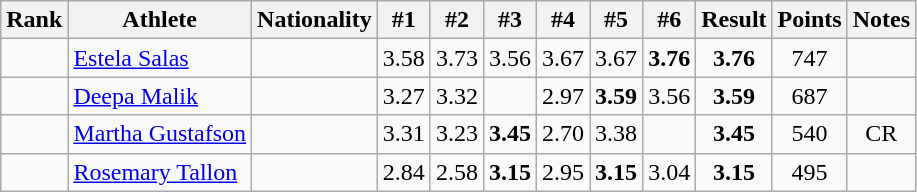<table class="wikitable sortable" style="text-align:center">
<tr>
<th>Rank</th>
<th>Athlete</th>
<th>Nationality</th>
<th>#1</th>
<th>#2</th>
<th>#3</th>
<th>#4</th>
<th>#5</th>
<th>#6</th>
<th>Result</th>
<th>Points</th>
<th>Notes</th>
</tr>
<tr>
<td></td>
<td align=left><a href='#'>Estela Salas</a></td>
<td align=left></td>
<td>3.58</td>
<td>3.73</td>
<td>3.56</td>
<td>3.67</td>
<td>3.67</td>
<td><strong>3.76</strong></td>
<td><strong>3.76</strong></td>
<td>747</td>
<td></td>
</tr>
<tr>
<td></td>
<td align=left><a href='#'>Deepa Malik</a></td>
<td align=left></td>
<td>3.27</td>
<td>3.32</td>
<td></td>
<td>2.97</td>
<td><strong>3.59</strong></td>
<td>3.56</td>
<td><strong>3.59</strong></td>
<td>687</td>
<td></td>
</tr>
<tr>
<td></td>
<td align=left><a href='#'>Martha Gustafson</a></td>
<td align=left></td>
<td>3.31</td>
<td>3.23</td>
<td><strong>3.45</strong></td>
<td>2.70</td>
<td>3.38</td>
<td></td>
<td><strong>3.45</strong></td>
<td>540</td>
<td>CR</td>
</tr>
<tr>
<td></td>
<td align=left><a href='#'>Rosemary Tallon</a></td>
<td align=left></td>
<td>2.84</td>
<td>2.58</td>
<td><strong>3.15</strong></td>
<td>2.95</td>
<td><strong>3.15</strong></td>
<td>3.04</td>
<td><strong>3.15</strong></td>
<td>495</td>
<td></td>
</tr>
</table>
